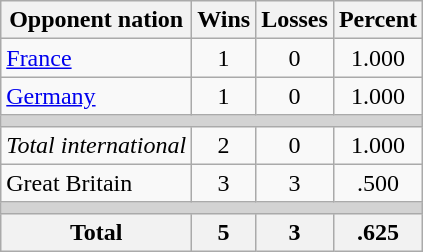<table class=wikitable>
<tr>
<th>Opponent nation</th>
<th>Wins</th>
<th>Losses</th>
<th>Percent</th>
</tr>
<tr align=center>
<td align=left><a href='#'>France</a></td>
<td>1</td>
<td>0</td>
<td>1.000</td>
</tr>
<tr align=center>
<td align=left><a href='#'>Germany</a></td>
<td>1</td>
<td>0</td>
<td>1.000</td>
</tr>
<tr>
<td colspan=4 bgcolor=lightgray></td>
</tr>
<tr align=center>
<td align=left><em>Total international</em></td>
<td>2</td>
<td>0</td>
<td>1.000</td>
</tr>
<tr align=center>
<td align=left>Great Britain</td>
<td>3</td>
<td>3</td>
<td>.500</td>
</tr>
<tr>
<td colspan=4 bgcolor=lightgray></td>
</tr>
<tr>
<th>Total</th>
<th>5</th>
<th>3</th>
<th>.625</th>
</tr>
</table>
